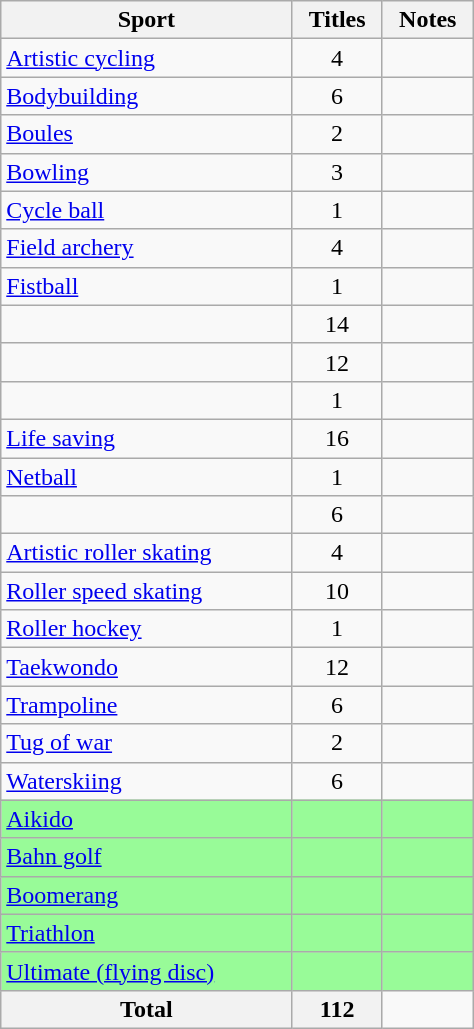<table class="wikitable" width=25% style="font-size:100%; text-align:center;">
<tr>
<th>Sport</th>
<th>Titles</th>
<th>Notes</th>
</tr>
<tr>
<td align=left><a href='#'>Artistic cycling</a></td>
<td>4</td>
<td></td>
</tr>
<tr>
<td align=left><a href='#'>Bodybuilding</a></td>
<td>6</td>
<td></td>
</tr>
<tr>
<td align=left><a href='#'>Boules</a></td>
<td>2</td>
<td></td>
</tr>
<tr>
<td align=left><a href='#'>Bowling</a></td>
<td>3</td>
<td></td>
</tr>
<tr>
<td align=left><a href='#'>Cycle ball</a></td>
<td>1</td>
<td></td>
</tr>
<tr>
<td align=left><a href='#'>Field archery</a></td>
<td>4</td>
<td></td>
</tr>
<tr>
<td align=left><a href='#'>Fistball</a></td>
<td>1</td>
<td></td>
</tr>
<tr>
<td align=left></td>
<td>14</td>
<td></td>
</tr>
<tr>
<td align=left></td>
<td>12</td>
<td></td>
</tr>
<tr>
<td align=left></td>
<td>1</td>
<td></td>
</tr>
<tr>
<td align=left><a href='#'>Life saving</a></td>
<td>16</td>
<td></td>
</tr>
<tr>
<td align=left><a href='#'>Netball</a></td>
<td>1</td>
<td></td>
</tr>
<tr>
<td align=left></td>
<td>6</td>
<td></td>
</tr>
<tr>
<td align=left><a href='#'>Artistic roller skating</a></td>
<td>4</td>
<td></td>
</tr>
<tr>
<td align=left><a href='#'>Roller speed skating</a></td>
<td>10</td>
<td></td>
</tr>
<tr>
<td align=left><a href='#'>Roller hockey</a></td>
<td>1</td>
<td></td>
</tr>
<tr>
<td align=left><a href='#'>Taekwondo</a></td>
<td>12</td>
<td></td>
</tr>
<tr>
<td align=left><a href='#'>Trampoline</a></td>
<td>6</td>
<td></td>
</tr>
<tr>
<td align=left><a href='#'>Tug of war</a></td>
<td>2</td>
<td></td>
</tr>
<tr>
<td align=left><a href='#'>Waterskiing</a></td>
<td>6</td>
<td></td>
</tr>
<tr bgcolor=palegreen>
<td align=left><a href='#'>Aikido</a></td>
<td></td>
<td></td>
</tr>
<tr bgcolor=palegreen>
<td align=left><a href='#'>Bahn golf</a></td>
<td></td>
<td></td>
</tr>
<tr bgcolor=palegreen>
<td align=left><a href='#'>Boomerang</a></td>
<td></td>
<td></td>
</tr>
<tr bgcolor=palegreen>
<td align=left><a href='#'>Triathlon</a></td>
<td></td>
<td></td>
</tr>
<tr bgcolor=palegreen>
<td align=left><a href='#'>Ultimate (flying disc)</a></td>
<td></td>
<td></td>
</tr>
<tr>
<th>Total</th>
<th>112</th>
</tr>
</table>
